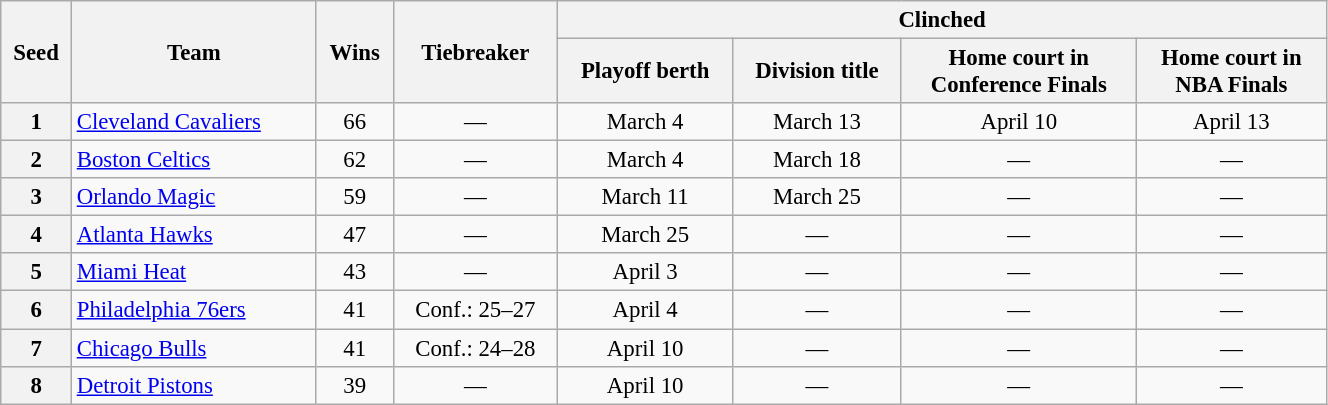<table class=wikitable style="font-size:95%; text-align:center;" width=70%>
<tr>
<th rowspan=2>Seed</th>
<th rowspan=2>Team</th>
<th rowspan=2>Wins</th>
<th rowspan=2>Tiebreaker</th>
<th colspan=4>Clinched</th>
</tr>
<tr>
<th>Playoff berth</th>
<th>Division title</th>
<th>Home court in<br>Conference Finals</th>
<th>Home court in<br>NBA Finals</th>
</tr>
<tr>
<th>1</th>
<td align=left><a href='#'>Cleveland Cavaliers</a></td>
<td>66</td>
<td>—</td>
<td>March 4</td>
<td>March 13</td>
<td>April 10</td>
<td>April 13</td>
</tr>
<tr>
<th>2</th>
<td align=left><a href='#'>Boston Celtics</a></td>
<td>62</td>
<td>—</td>
<td>March 4</td>
<td>March 18</td>
<td>—</td>
<td>—</td>
</tr>
<tr>
<th>3</th>
<td align=left><a href='#'>Orlando Magic</a></td>
<td>59</td>
<td>—</td>
<td>March 11</td>
<td>March 25</td>
<td>—</td>
<td>—</td>
</tr>
<tr>
<th>4</th>
<td align=left><a href='#'>Atlanta Hawks</a></td>
<td>47</td>
<td>—</td>
<td>March 25</td>
<td>—</td>
<td>—</td>
<td>—</td>
</tr>
<tr>
<th>5</th>
<td align=left><a href='#'>Miami Heat</a></td>
<td>43</td>
<td>—</td>
<td>April 3</td>
<td>—</td>
<td>—</td>
<td>—</td>
</tr>
<tr>
<th>6</th>
<td align=left><a href='#'>Philadelphia 76ers</a></td>
<td>41</td>
<td>Conf.: 25–27</td>
<td>April 4</td>
<td>—</td>
<td>—</td>
<td>—</td>
</tr>
<tr>
<th>7</th>
<td align=left><a href='#'>Chicago Bulls</a></td>
<td>41</td>
<td>Conf.: 24–28</td>
<td>April 10</td>
<td>—</td>
<td>—</td>
<td>—</td>
</tr>
<tr>
<th>8</th>
<td align=left><a href='#'>Detroit Pistons</a></td>
<td>39</td>
<td>—</td>
<td>April 10</td>
<td>—</td>
<td>—</td>
<td>—</td>
</tr>
</table>
